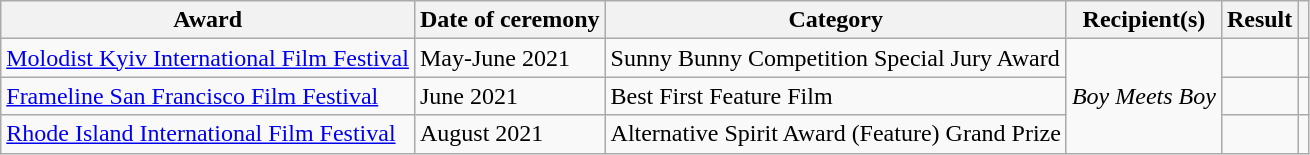<table class="wikitable plainrowheaders sortable">
<tr>
<th scope="col">Award</th>
<th scope="col">Date of ceremony</th>
<th scope="col">Category</th>
<th scope="col">Recipient(s)</th>
<th scope="col">Result</th>
<th scope="col" class="unsortable"></th>
</tr>
<tr>
<td><a href='#'>Molodist Kyiv International Film Festival</a></td>
<td>May-June 2021</td>
<td>Sunny Bunny Competition  Special Jury Award</td>
<td rowspan="3"><em>Boy Meets Boy</em></td>
<td></td>
<td></td>
</tr>
<tr>
<td><a href='#'> Frameline San Francisco Film Festival</a></td>
<td>June 2021</td>
<td>Best First Feature Film</td>
<td></td>
<td></td>
</tr>
<tr>
<td><a href='#'>Rhode Island International Film Festival</a></td>
<td>August 2021</td>
<td>Alternative Spirit Award (Feature)  Grand Prize</td>
<td></td>
<td></td>
</tr>
</table>
